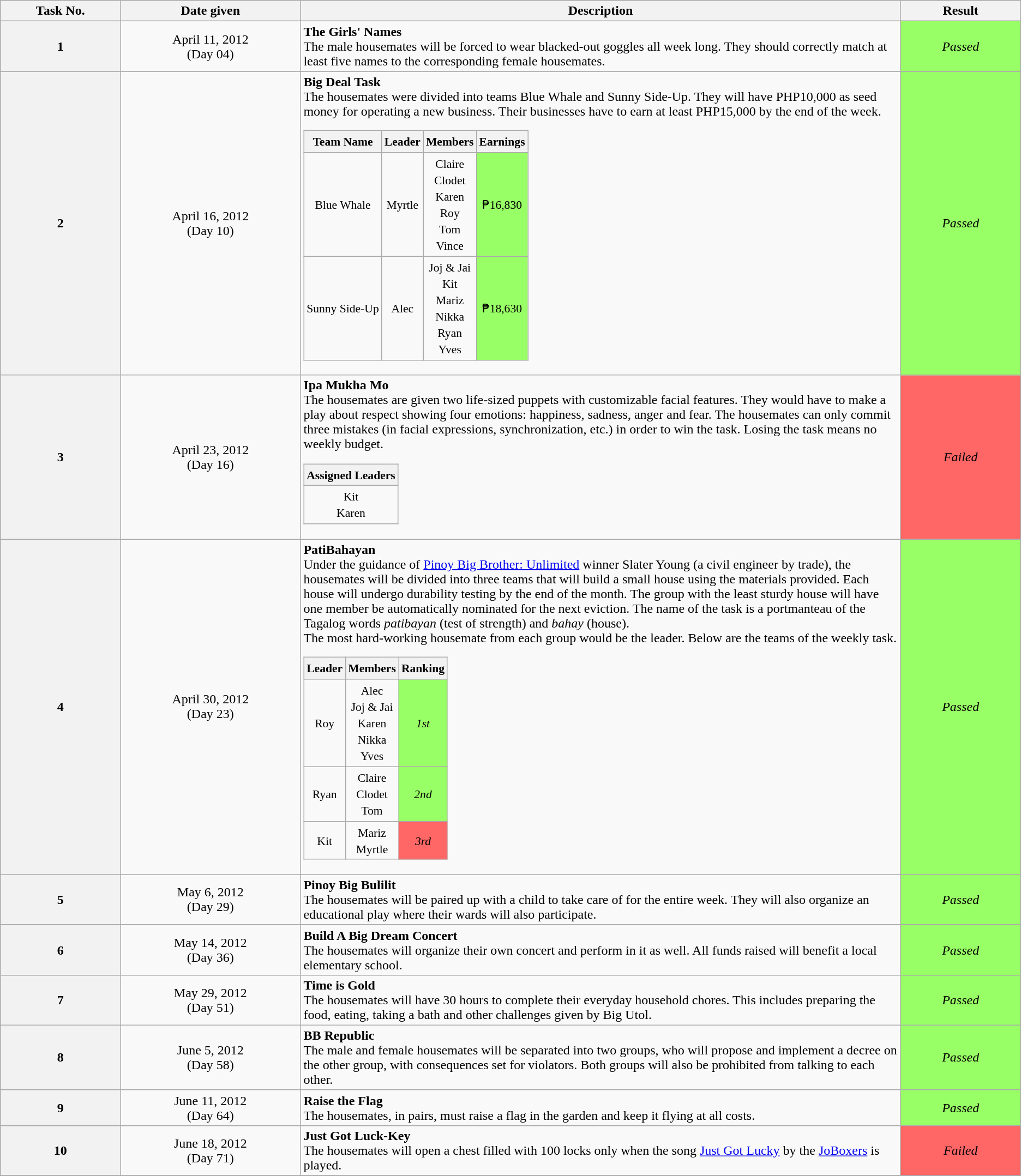<table class="wikitable">
<tr>
<th style="width: 10%;">Task No.</th>
<th style="width: 15%;">Date given</th>
<th style="width: 50%;">Description</th>
<th style="width: 10%;">Result</th>
</tr>
<tr>
<th>1</th>
<td align="center">April 11, 2012<br>(Day 04)</td>
<td align="left"><strong>The Girls' Names</strong><br>The male housemates will be forced to wear blacked-out goggles all week long. They should correctly match at least five names to the corresponding female housemates.</td>
<td align="center" bgcolor="#99FF66"><em>Passed</em></td>
</tr>
<tr>
<th>2</th>
<td align="center">April 16, 2012<br>(Day 10)</td>
<td align="left"><strong>Big Deal Task</strong><br> The housemates were divided into teams Blue Whale and Sunny Side-Up. They will have PHP10,000 as seed money for operating a new business. Their businesses have to earn at least PHP15,000 by the end of the week.<br><table class="wikitable collapsible collapsed" style="text-align:center; font-size:90%; line-height:20px; style="margin:auto;">
<tr>
<th>Team Name</th>
<th>Leader</th>
<th>Members</th>
<th>Earnings</th>
</tr>
<tr>
<td>Blue Whale</td>
<td>Myrtle</td>
<td>Claire<br>Clodet<br>Karen<br>Roy<br>Tom<br>Vince</td>
<td bgcolor="#99FF66">₱16,830</td>
</tr>
<tr>
<td>Sunny Side-Up</td>
<td>Alec</td>
<td>Joj & Jai<br>Kit<br>Mariz<br>Nikka<br>Ryan<br>Yves</td>
<td bgcolor="#99FF66">₱18,630</td>
</tr>
</table>
</td>
<td align="center" bgcolor="#99FF66"><em>Passed</em></td>
</tr>
<tr>
<th>3</th>
<td align="center">April 23, 2012<br>(Day 16)</td>
<td align="left"><strong>Ipa Mukha Mo</strong><br> The housemates are given two life-sized puppets with customizable facial features. They would have to make a play about respect showing four emotions: happiness, sadness, anger and fear. The housemates can only commit three mistakes (in facial expressions, synchronization, etc.) in order to win the task. Losing the task means no weekly budget.<br><table class="wikitable collapsible collapsed" style="text-align:center; font-size:90%; line-height:20px; style="margin:auto;">
<tr>
<th>Assigned Leaders</th>
</tr>
<tr>
<td>Kit<br>Karen</td>
</tr>
</table>
</td>
<td align="center" bgcolor="#FF6666"><em>Failed</em></td>
</tr>
<tr>
<th>4</th>
<td align="center">April 30, 2012<br>(Day 23)</td>
<td align="left"><strong>PatiBahayan</strong><br> Under the guidance of <a href='#'>Pinoy Big Brother: Unlimited</a> winner Slater Young (a civil engineer by trade), the housemates will be divided into three teams that will build a small house using the materials provided. Each house will undergo durability testing by the end of the month. The group with the least sturdy house will have one member be automatically nominated for the next eviction. The name of the task is a portmanteau of the Tagalog words <em>patibayan</em> (test of strength) and <em>bahay</em> (house).<br>The most hard-working housemate from each group would be the leader. Below are the teams of the weekly task.<table class="wikitable collapsible collapsed" style="text-align:center; font-size:90%; line-height:20px; style="margin:auto;">
<tr>
<th>Leader</th>
<th>Members</th>
<th>Ranking</th>
</tr>
<tr>
<td>Roy</td>
<td>Alec<br>Joj & Jai<br>Karen<br>Nikka<br>Yves</td>
<td bgcolor="#99FF66"><em>1st</em></td>
</tr>
<tr>
<td>Ryan</td>
<td>Claire<br>Clodet<br>Tom</td>
<td bgcolor="#99FF66"><em>2nd</em></td>
</tr>
<tr>
<td>Kit</td>
<td>Mariz<br>Myrtle</td>
<td bgcolor="#FF6666"><em>3rd</em></td>
</tr>
</table>
</td>
<td align="center" bgcolor="#99FF66"><em>Passed</em></td>
</tr>
<tr>
<th>5</th>
<td align="center">May 6, 2012<br>(Day 29)</td>
<td align="left"><strong>Pinoy Big Bulilit</strong><br>The housemates will be paired up with a child to take care of for the entire week. They will also organize an educational play where their wards will also participate.</td>
<td align="center" bgcolor="#99FF66"><em>Passed</em></td>
</tr>
<tr>
<th>6</th>
<td align="center">May 14, 2012<br>(Day 36)</td>
<td align="left"><strong>Build A Big Dream Concert</strong><br>The housemates will organize their own concert and perform in it as well. All funds raised will benefit a local elementary school.</td>
<td align="center" bgcolor="#99FF66"><em>Passed</em></td>
</tr>
<tr>
<th>7</th>
<td align="center">May 29, 2012<br>(Day 51)</td>
<td align="left"><strong>Time is Gold</strong><br>The housemates will have 30 hours to complete their everyday household chores. This includes preparing the food, eating, taking a bath and other challenges given by Big Utol.</td>
<td align="center" bgcolor="#99FF66"><em>Passed</em></td>
</tr>
<tr>
<th>8</th>
<td align="center">June 5, 2012<br>(Day 58)</td>
<td align="left"><strong>BB Republic</strong><br>The male and female housemates will be separated into two groups, who will propose and implement a decree on the other group, with consequences set for violators. Both groups will also be prohibited from talking to each other.</td>
<td align="center" bgcolor="#99FF66"><em>Passed</em></td>
</tr>
<tr>
<th>9</th>
<td align="center">June 11, 2012 <br> (Day 64)</td>
<td align= "left"><strong>Raise the Flag</strong><br> The housemates, in pairs, must raise a flag in the garden and keep it flying at all costs.</td>
<td align="center" bgcolor= "#99FF66"><em>Passed</em></td>
</tr>
<tr>
<th>10</th>
<td align="center">June 18, 2012 <br> (Day 71)</td>
<td align= "left"><strong>Just Got Luck-Key</strong><br> The housemates will open a chest filled with 100 locks only when the song <a href='#'>Just Got Lucky</a> by the <a href='#'>JoBoxers</a> is played.</td>
<td align="center" bgcolor= "#FF6666"><em>Failed</em></td>
</tr>
<tr>
</tr>
</table>
